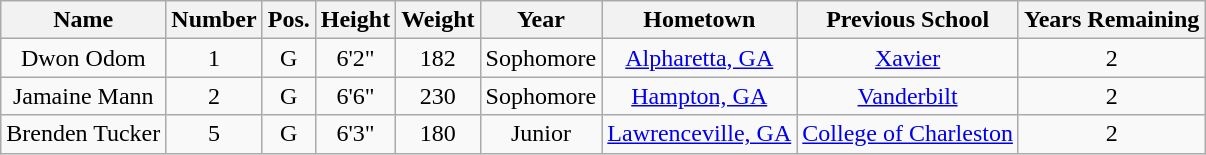<table class="wikitable sortable" style="text-align: center" border="1">
<tr align=center>
<th>Name</th>
<th>Number</th>
<th>Pos.</th>
<th>Height</th>
<th>Weight</th>
<th>Year</th>
<th>Hometown</th>
<th>Previous School</th>
<th>Years Remaining</th>
</tr>
<tr>
<td>Dwon Odom</td>
<td>1</td>
<td>G</td>
<td>6'2"</td>
<td>182</td>
<td>Sophomore</td>
<td><a href='#'>Alpharetta, GA</a></td>
<td><a href='#'>Xavier</a></td>
<td>2</td>
</tr>
<tr>
<td>Jamaine Mann</td>
<td>2</td>
<td>G</td>
<td>6'6"</td>
<td>230</td>
<td>Sophomore</td>
<td><a href='#'>Hampton, GA</a></td>
<td><a href='#'>Vanderbilt</a></td>
<td>2</td>
</tr>
<tr>
<td>Brenden Tucker</td>
<td>5</td>
<td>G</td>
<td>6'3"</td>
<td>180</td>
<td>Junior</td>
<td><a href='#'>Lawrenceville, GA</a></td>
<td><a href='#'>College of Charleston</a></td>
<td>2</td>
</tr>
</table>
